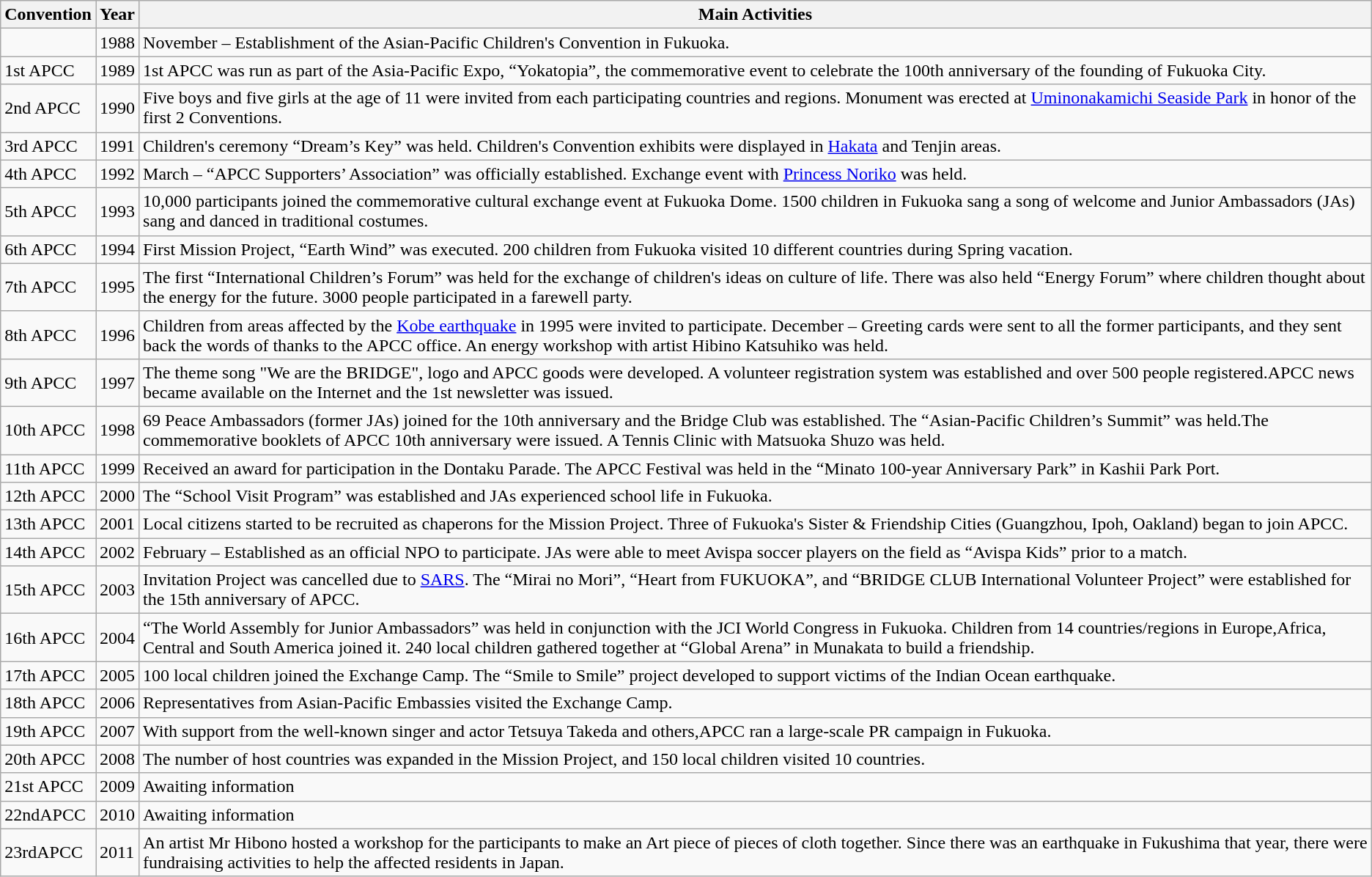<table class="wikitable">
<tr>
<th>Convention</th>
<th>Year</th>
<th>Main Activities</th>
</tr>
<tr>
<td></td>
<td>1988</td>
<td>November – Establishment of the Asian-Pacific Children's Convention in Fukuoka.</td>
</tr>
<tr>
<td>1st APCC</td>
<td>1989</td>
<td>1st APCC was run as part of the Asia-Pacific Expo, “Yokatopia”, the commemorative event to celebrate the 100th anniversary of the founding of Fukuoka City.</td>
</tr>
<tr>
<td>2nd APCC</td>
<td>1990</td>
<td>Five boys and five girls at the age of 11 were invited from each participating countries and regions. Monument was erected at <a href='#'>Uminonakamichi Seaside Park</a> in honor of the first 2 Conventions.</td>
</tr>
<tr>
<td>3rd APCC</td>
<td>1991</td>
<td>Children's ceremony “Dream’s Key” was held. Children's Convention exhibits were displayed in <a href='#'>Hakata</a> and Tenjin areas.</td>
</tr>
<tr>
<td>4th APCC</td>
<td>1992</td>
<td>March – “APCC Supporters’ Association” was officially established. Exchange event with <a href='#'>Princess Noriko</a> was held.</td>
</tr>
<tr>
<td>5th APCC</td>
<td>1993</td>
<td>10,000 participants joined the commemorative cultural exchange event at Fukuoka Dome. 1500 children in Fukuoka sang a song of welcome and Junior Ambassadors (JAs) sang and danced in traditional costumes.</td>
</tr>
<tr>
<td>6th APCC</td>
<td>1994</td>
<td>First Mission Project, “Earth Wind” was executed. 200 children from Fukuoka visited 10 different countries during Spring vacation.</td>
</tr>
<tr>
<td>7th APCC</td>
<td>1995</td>
<td>The first “International Children’s Forum” was held for the exchange of children's ideas on culture of life. There was also held “Energy Forum” where children thought about the energy for the future. 3000 people participated in a farewell party.</td>
</tr>
<tr>
<td>8th APCC</td>
<td>1996</td>
<td>Children from areas affected by the <a href='#'>Kobe earthquake</a> in 1995 were invited to participate. December – Greeting cards were sent to all the former participants, and they sent back the words of thanks to the APCC office. An energy workshop with artist Hibino Katsuhiko was held.</td>
</tr>
<tr>
<td>9th APCC</td>
<td>1997</td>
<td>The theme song "We are the BRIDGE", logo and APCC goods were developed. A volunteer registration system was established and over 500 people registered.APCC news became available on the Internet and the 1st newsletter was issued.</td>
</tr>
<tr>
<td>10th APCC</td>
<td>1998</td>
<td>69 Peace Ambassadors (former JAs) joined for the 10th anniversary and the Bridge Club was established. The “Asian-Pacific Children’s Summit” was held.The commemorative booklets of APCC 10th anniversary were issued. A Tennis Clinic with Matsuoka Shuzo was held.</td>
</tr>
<tr>
<td>11th APCC</td>
<td>1999</td>
<td>Received an award for participation in the Dontaku Parade. The APCC Festival was held in the “Minato 100-year Anniversary Park” in Kashii Park Port.</td>
</tr>
<tr>
<td>12th APCC</td>
<td>2000</td>
<td>The “School Visit Program” was established and JAs experienced school life in Fukuoka.</td>
</tr>
<tr>
<td>13th APCC</td>
<td>2001</td>
<td>Local citizens started to be recruited as chaperons for the Mission Project. Three of Fukuoka's Sister & Friendship Cities (Guangzhou, Ipoh, Oakland) began to join APCC.</td>
</tr>
<tr>
<td>14th APCC</td>
<td>2002</td>
<td>February – Established as an official NPO to participate. JAs were able to meet Avispa soccer players on the field as “Avispa Kids” prior to a match.</td>
</tr>
<tr>
<td>15th APCC</td>
<td>2003</td>
<td>Invitation Project was cancelled due to <a href='#'>SARS</a>. The “Mirai no Mori”, “Heart from FUKUOKA”, and “BRIDGE CLUB International Volunteer Project” were established for the 15th anniversary of APCC.</td>
</tr>
<tr>
<td>16th APCC</td>
<td>2004</td>
<td>“The World Assembly for Junior Ambassadors” was held in conjunction with the JCI World Congress in Fukuoka. Children from 14 countries/regions in Europe,Africa, Central and South America joined it. 240 local children gathered together at “Global Arena” in Munakata to build a friendship.</td>
</tr>
<tr>
<td>17th APCC</td>
<td>2005</td>
<td>100 local children joined the Exchange Camp. The “Smile to Smile” project developed to support victims of the Indian Ocean earthquake.</td>
</tr>
<tr>
<td>18th APCC</td>
<td>2006</td>
<td>Representatives from Asian-Pacific Embassies visited the Exchange Camp.</td>
</tr>
<tr>
<td>19th APCC</td>
<td>2007</td>
<td>With support from the well-known singer and actor Tetsuya Takeda and others,APCC ran a large-scale PR campaign in Fukuoka.</td>
</tr>
<tr>
<td>20th APCC</td>
<td>2008</td>
<td>The number of host countries was expanded in the Mission Project, and 150 local children visited 10 countries.</td>
</tr>
<tr>
<td>21st APCC</td>
<td>2009</td>
<td>Awaiting information</td>
</tr>
<tr>
<td>22ndAPCC</td>
<td>2010</td>
<td>Awaiting information</td>
</tr>
<tr>
<td>23rdAPCC</td>
<td>2011</td>
<td>An artist Mr Hibono hosted a workshop for the participants to make an Art piece of pieces of cloth together.  Since there was an earthquake in Fukushima that year, there were fundraising activities to help the affected residents in Japan.</td>
</tr>
</table>
